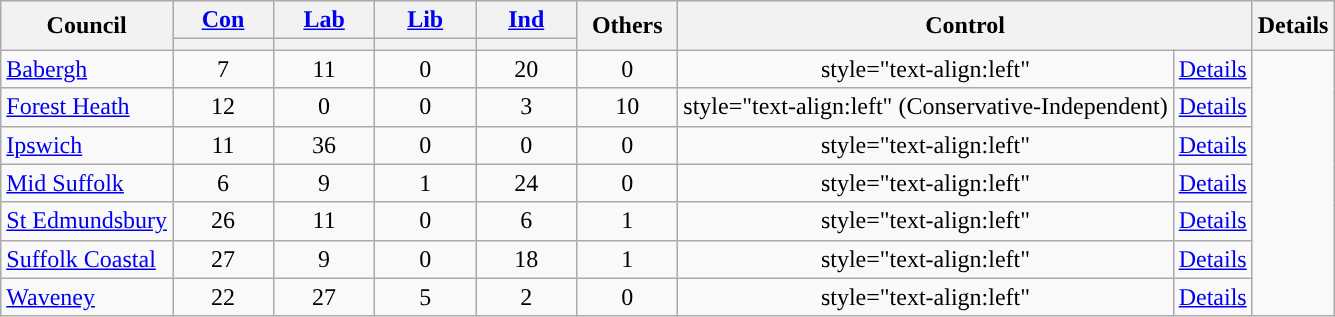<table class="wikitable" style="text-align:center;">
<tr>
<th rowspan=2>Council</th>
<th style="width:60px;"><a href='#'>Con</a></th>
<th style="width:60px;"><a href='#'>Lab</a></th>
<th style="width:60px;"><a href='#'>Lib</a></th>
<th style="width:60px;"><a href='#'>Ind</a></th>
<th style="width:60px;" rowspan=2>Others</th>
<th rowspan=2 colspan=2>Control</th>
<th rowspan=2>Details</th>
</tr>
<tr>
<th style="background:"></th>
<th style="background:"></th>
<th style="background:"></th>
<th style="background:"></th>
</tr>
<tr>
<td style="text-align:left"><a href='#'>Babergh</a></td>
<td>7</td>
<td>11</td>
<td>0</td>
<td>20</td>
<td>0</td>
<td>style="text-align:left" </td>
<td style="text-align:left"><a href='#'>Details</a></td>
</tr>
<tr>
<td style="text-align:left"><a href='#'>Forest Heath</a></td>
<td>12</td>
<td>0</td>
<td>0</td>
<td>3</td>
<td>10</td>
<td>style="text-align:left"  (Conservative-Independent)</td>
<td style="text-align:left"><a href='#'>Details</a></td>
</tr>
<tr>
<td style="text-align:left"><a href='#'>Ipswich</a></td>
<td>11</td>
<td>36</td>
<td>0</td>
<td>0</td>
<td>0</td>
<td>style="text-align:left" </td>
<td style="text-align:left"><a href='#'>Details</a></td>
</tr>
<tr>
<td style="text-align:left"><a href='#'>Mid Suffolk</a></td>
<td>6</td>
<td>9</td>
<td>1</td>
<td>24</td>
<td>0</td>
<td>style="text-align:left" </td>
<td style="text-align:left"><a href='#'>Details</a></td>
</tr>
<tr>
<td style="text-align:left"><a href='#'>St Edmundsbury</a></td>
<td>26</td>
<td>11</td>
<td>0</td>
<td>6</td>
<td>1</td>
<td>style="text-align:left" </td>
<td style="text-align:left"><a href='#'>Details</a></td>
</tr>
<tr>
<td style="text-align:left"><a href='#'>Suffolk Coastal</a></td>
<td>27</td>
<td>9</td>
<td>0</td>
<td>18</td>
<td>1</td>
<td>style="text-align:left" </td>
<td style="text-align:left"><a href='#'>Details</a></td>
</tr>
<tr>
<td style="text-align:left"><a href='#'>Waveney</a></td>
<td>22</td>
<td>27</td>
<td>5</td>
<td>2</td>
<td>0</td>
<td>style="text-align:left" </td>
<td style="text-align:left"><a href='#'>Details</a></td>
</tr>
</table>
